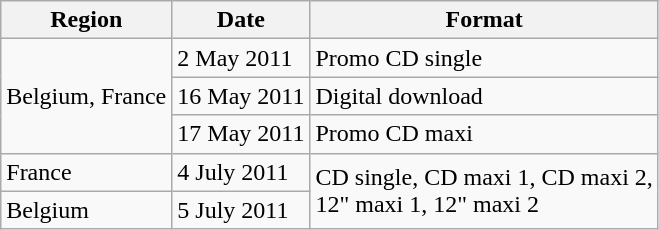<table class="wikitable">
<tr>
<th>Region</th>
<th>Date</th>
<th>Format</th>
</tr>
<tr>
<td rowspan=3>Belgium, France</td>
<td>2 May 2011</td>
<td>Promo CD single</td>
</tr>
<tr>
<td>16 May 2011</td>
<td>Digital download</td>
</tr>
<tr>
<td>17 May 2011</td>
<td>Promo CD maxi</td>
</tr>
<tr>
<td>France</td>
<td>4 July 2011</td>
<td rowspan=2>CD single, CD maxi 1, CD maxi 2, <br>12" maxi 1, 12" maxi 2</td>
</tr>
<tr>
<td>Belgium</td>
<td>5 July 2011</td>
</tr>
</table>
